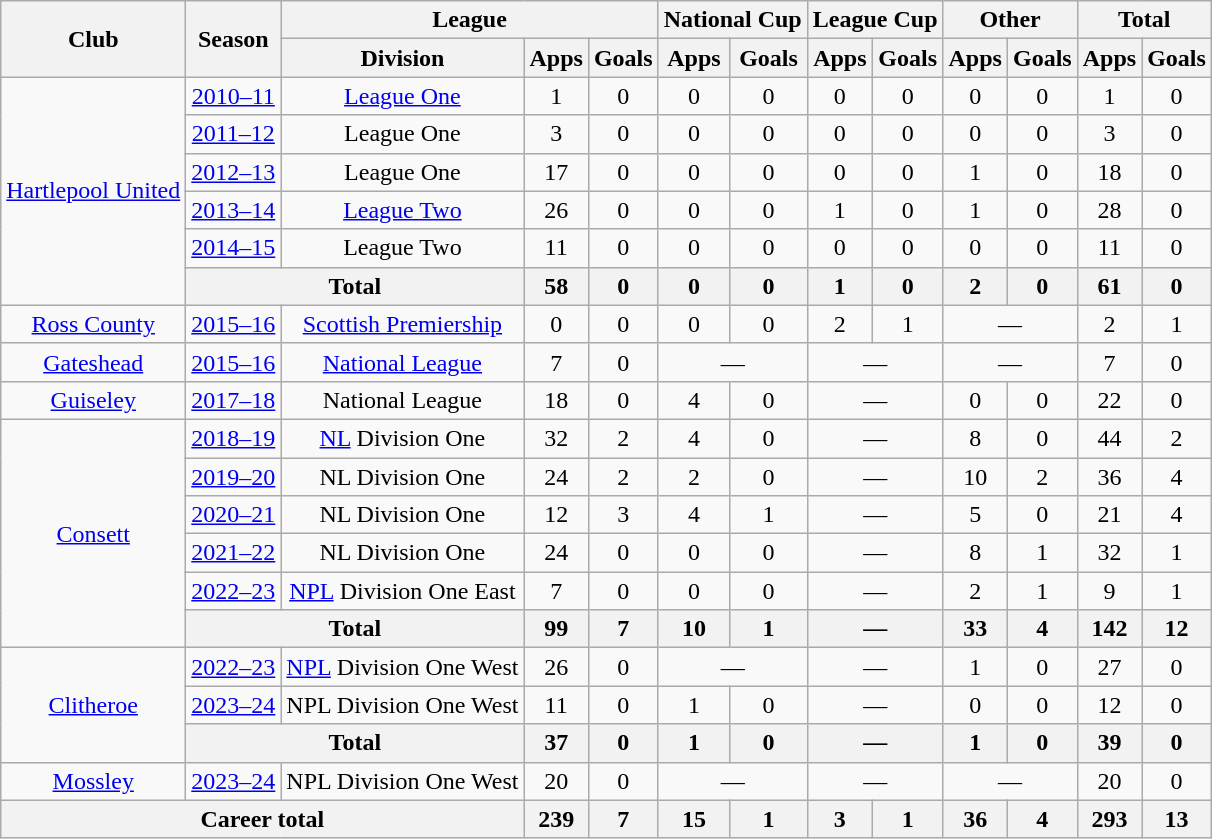<table class="wikitable" style="text-align: center">
<tr>
<th rowspan="2">Club</th>
<th rowspan="2">Season</th>
<th colspan="3">League</th>
<th colspan="2">National Cup</th>
<th colspan="2">League Cup</th>
<th colspan="2">Other</th>
<th colspan="2">Total</th>
</tr>
<tr>
<th>Division</th>
<th>Apps</th>
<th>Goals</th>
<th>Apps</th>
<th>Goals</th>
<th>Apps</th>
<th>Goals</th>
<th>Apps</th>
<th>Goals</th>
<th>Apps</th>
<th>Goals</th>
</tr>
<tr>
<td rowspan="6"><a href='#'>Hartlepool United</a></td>
<td><a href='#'>2010–11</a></td>
<td><a href='#'>League One</a></td>
<td>1</td>
<td>0</td>
<td>0</td>
<td>0</td>
<td>0</td>
<td>0</td>
<td>0</td>
<td>0</td>
<td>1</td>
<td>0</td>
</tr>
<tr>
<td><a href='#'>2011–12</a></td>
<td>League One</td>
<td>3</td>
<td>0</td>
<td>0</td>
<td>0</td>
<td>0</td>
<td>0</td>
<td>0</td>
<td>0</td>
<td>3</td>
<td>0</td>
</tr>
<tr>
<td><a href='#'>2012–13</a></td>
<td>League One</td>
<td>17</td>
<td>0</td>
<td>0</td>
<td>0</td>
<td>0</td>
<td>0</td>
<td>1</td>
<td>0</td>
<td>18</td>
<td>0</td>
</tr>
<tr>
<td><a href='#'>2013–14</a></td>
<td><a href='#'>League Two</a></td>
<td>26</td>
<td>0</td>
<td>0</td>
<td>0</td>
<td>1</td>
<td>0</td>
<td>1</td>
<td>0</td>
<td>28</td>
<td>0</td>
</tr>
<tr>
<td><a href='#'>2014–15</a></td>
<td>League Two</td>
<td>11</td>
<td>0</td>
<td>0</td>
<td>0</td>
<td>0</td>
<td>0</td>
<td>0</td>
<td>0</td>
<td>11</td>
<td>0</td>
</tr>
<tr>
<th colspan="2">Total</th>
<th>58</th>
<th>0</th>
<th>0</th>
<th>0</th>
<th>1</th>
<th>0</th>
<th>2</th>
<th>0</th>
<th>61</th>
<th>0</th>
</tr>
<tr>
<td><a href='#'>Ross County</a></td>
<td><a href='#'>2015–16</a></td>
<td><a href='#'>Scottish Premiership</a></td>
<td>0</td>
<td>0</td>
<td>0</td>
<td>0</td>
<td>2</td>
<td>1</td>
<td colspan="2">—</td>
<td>2</td>
<td>1</td>
</tr>
<tr>
<td><a href='#'>Gateshead</a></td>
<td><a href='#'>2015–16</a></td>
<td><a href='#'>National League</a></td>
<td>7</td>
<td>0</td>
<td colspan="2">—</td>
<td colspan="2">—</td>
<td colspan="2">—</td>
<td>7</td>
<td>0</td>
</tr>
<tr>
<td><a href='#'>Guiseley</a></td>
<td><a href='#'>2017–18</a></td>
<td>National League</td>
<td>18</td>
<td>0</td>
<td>4</td>
<td>0</td>
<td colspan="2">—</td>
<td>0</td>
<td>0</td>
<td>22</td>
<td>0</td>
</tr>
<tr>
<td rowspan="6"><a href='#'>Consett</a></td>
<td><a href='#'>2018–19</a></td>
<td><a href='#'>NL</a> Division One</td>
<td>32</td>
<td>2</td>
<td>4</td>
<td>0</td>
<td colspan="2">—</td>
<td>8</td>
<td>0</td>
<td>44</td>
<td>2</td>
</tr>
<tr>
<td><a href='#'>2019–20</a></td>
<td>NL Division One</td>
<td>24</td>
<td>2</td>
<td>2</td>
<td>0</td>
<td colspan="2">—</td>
<td>10</td>
<td>2</td>
<td>36</td>
<td>4</td>
</tr>
<tr>
<td><a href='#'>2020–21</a></td>
<td>NL Division One</td>
<td>12</td>
<td>3</td>
<td>4</td>
<td>1</td>
<td colspan="2">—</td>
<td>5</td>
<td>0</td>
<td>21</td>
<td>4</td>
</tr>
<tr>
<td><a href='#'>2021–22</a></td>
<td>NL Division One</td>
<td>24</td>
<td>0</td>
<td>0</td>
<td>0</td>
<td colspan="2">—</td>
<td>8</td>
<td>1</td>
<td>32</td>
<td>1</td>
</tr>
<tr>
<td><a href='#'>2022–23</a></td>
<td><a href='#'>NPL</a> Division One East</td>
<td>7</td>
<td>0</td>
<td>0</td>
<td>0</td>
<td colspan="2">—</td>
<td>2</td>
<td>1</td>
<td>9</td>
<td>1</td>
</tr>
<tr>
<th colspan="2">Total</th>
<th>99</th>
<th>7</th>
<th>10</th>
<th>1</th>
<th colspan="2">—</th>
<th>33</th>
<th>4</th>
<th>142</th>
<th>12</th>
</tr>
<tr>
<td rowspan="3"><a href='#'>Clitheroe</a></td>
<td><a href='#'>2022–23</a></td>
<td><a href='#'>NPL</a> Division One West</td>
<td>26</td>
<td>0</td>
<td colspan="2">—</td>
<td colspan="2">—</td>
<td>1</td>
<td>0</td>
<td>27</td>
<td>0</td>
</tr>
<tr>
<td><a href='#'>2023–24</a></td>
<td>NPL Division One West</td>
<td>11</td>
<td>0</td>
<td>1</td>
<td>0</td>
<td colspan="2">—</td>
<td>0</td>
<td>0</td>
<td>12</td>
<td>0</td>
</tr>
<tr>
<th colspan="2">Total</th>
<th>37</th>
<th>0</th>
<th>1</th>
<th>0</th>
<th colspan="2">—</th>
<th>1</th>
<th>0</th>
<th>39</th>
<th>0</th>
</tr>
<tr>
<td><a href='#'>Mossley</a></td>
<td><a href='#'>2023–24</a></td>
<td>NPL Division One West</td>
<td>20</td>
<td>0</td>
<td colspan="2">—</td>
<td colspan="2">—</td>
<td colspan="2">—</td>
<td>20</td>
<td>0</td>
</tr>
<tr>
<th colspan="3">Career total</th>
<th>239</th>
<th>7</th>
<th>15</th>
<th>1</th>
<th>3</th>
<th>1</th>
<th>36</th>
<th>4</th>
<th>293</th>
<th>13</th>
</tr>
</table>
